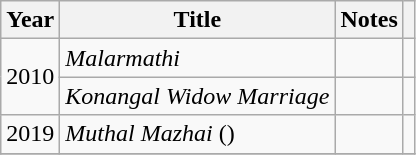<table class="wikitable sortable">
<tr>
<th>Year</th>
<th>Title</th>
<th>Notes</th>
<th scope="col" class="unsortable"></th>
</tr>
<tr>
<td rowspan="2">2010</td>
<td><em>Malarmathi</em></td>
<td></td>
<td></td>
</tr>
<tr>
<td><em>Konangal Widow Marriage</em></td>
<td></td>
<td></td>
</tr>
<tr>
<td>2019</td>
<td><em>Muthal Mazhai</em> ()</td>
<td></td>
<td></td>
</tr>
<tr>
</tr>
</table>
